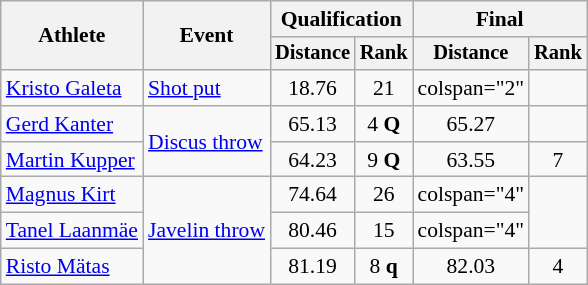<table class="wikitable" style="font-size:90%">
<tr>
<th rowspan=2>Athlete</th>
<th rowspan=2>Event</th>
<th colspan=2>Qualification</th>
<th colspan=2>Final</th>
</tr>
<tr style="font-size:95%">
<th>Distance</th>
<th>Rank</th>
<th>Distance</th>
<th>Rank</th>
</tr>
<tr align=center>
<td align=left><a href='#'>Kristo Galeta</a></td>
<td style="text-align:left;"><a href='#'>Shot put</a></td>
<td>18.76</td>
<td>21</td>
<td>colspan="2" </td>
</tr>
<tr align=center>
<td align=left><a href='#'>Gerd Kanter</a></td>
<td style="text-align:left;" rowspan=2><a href='#'>Discus throw</a></td>
<td>65.13 <strong></strong></td>
<td>4 <strong>Q</strong></td>
<td>65.27 <strong></strong></td>
<td><strong></strong></td>
</tr>
<tr align=center>
<td align=left><a href='#'>Martin Kupper</a></td>
<td>64.23</td>
<td>9 <strong>Q</strong></td>
<td>63.55</td>
<td>7</td>
</tr>
<tr align="center">
<td align=left><a href='#'>Magnus Kirt</a></td>
<td style="text-align:left;" rowspan=3><a href='#'>Javelin throw</a></td>
<td>74.64</td>
<td>26</td>
<td>colspan="4" </td>
</tr>
<tr align="center">
<td align=left><a href='#'>Tanel Laanmäe</a></td>
<td>80.46</td>
<td>15</td>
<td>colspan="4" </td>
</tr>
<tr align=center>
<td align=left><a href='#'>Risto Mätas</a></td>
<td>81.19</td>
<td>8 <strong>q</strong></td>
<td>82.03 <strong></strong></td>
<td>4</td>
</tr>
</table>
